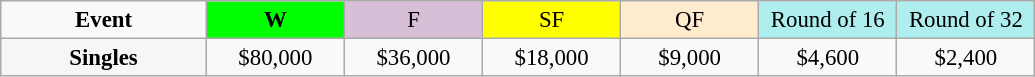<table class=wikitable style=font-size:95%;text-align:center>
<tr>
<td style="width:130px"><strong>Event</strong></td>
<td style="width:85px; background:lime"><strong>W</strong></td>
<td style="width:85px; background:thistle">F</td>
<td style="width:85px; background:#ffff00">SF</td>
<td style="width:85px; background:#ffebcd">QF</td>
<td style="width:85px; background:#afeeee">Round of 16</td>
<td style="width:85px; background:#afeeee">Round of 32</td>
</tr>
<tr>
<th style=background:#f6f6f6>Singles</th>
<td>$80,000</td>
<td>$36,000</td>
<td>$18,000</td>
<td>$9,000</td>
<td>$4,600</td>
<td>$2,400</td>
</tr>
</table>
